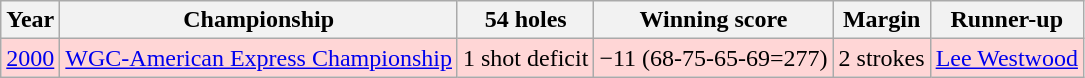<table class="wikitable">
<tr>
<th>Year</th>
<th>Championship</th>
<th>54 holes</th>
<th>Winning score</th>
<th>Margin</th>
<th>Runner-up</th>
</tr>
<tr style="background:#FFD6D6;">
<td><a href='#'>2000</a></td>
<td><a href='#'>WGC-American Express Championship</a></td>
<td align="center">1 shot deficit</td>
<td align="center">−11 (68-75-65-69=277)</td>
<td>2 strokes</td>
<td> <a href='#'>Lee Westwood</a></td>
</tr>
</table>
